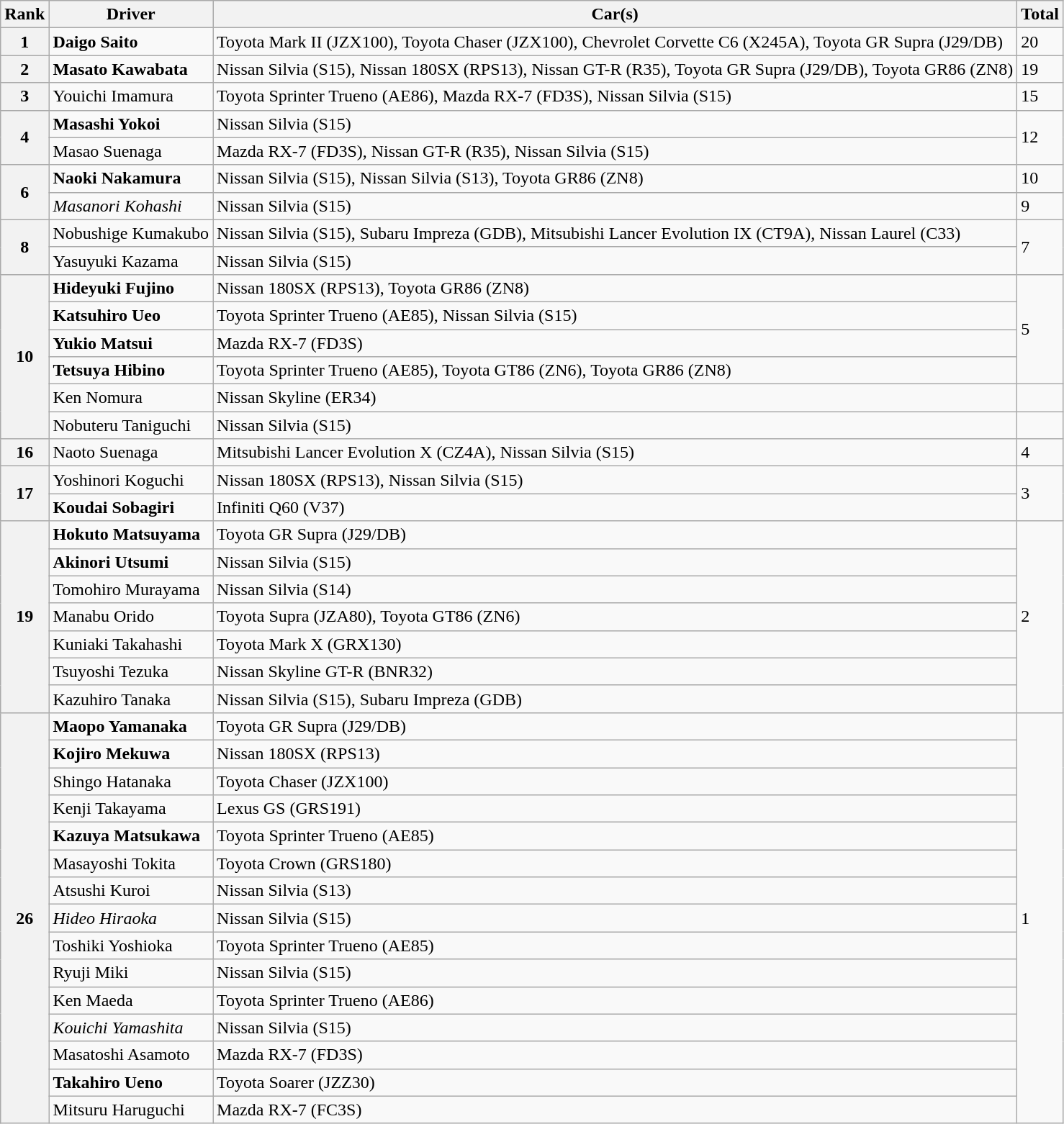<table class="wikitable">
<tr>
<th>Rank</th>
<th>Driver</th>
<th>Car(s)</th>
<th>Total</th>
</tr>
<tr>
<th>1</th>
<td><strong>Daigo Saito</strong></td>
<td>Toyota Mark II (JZX100), Toyota Chaser (JZX100), Chevrolet Corvette C6 (X245A), Toyota GR Supra (J29/DB)</td>
<td>20</td>
</tr>
<tr>
<th>2</th>
<td><strong>Masato Kawabata</strong></td>
<td>Nissan Silvia (S15), Nissan 180SX (RPS13), Nissan GT-R (R35), Toyota GR Supra (J29/DB), Toyota GR86 (ZN8)</td>
<td>19</td>
</tr>
<tr>
<th>3</th>
<td>Youichi Imamura</td>
<td>Toyota Sprinter Trueno (AE86), Mazda RX-7 (FD3S), Nissan Silvia (S15)</td>
<td>15</td>
</tr>
<tr>
<th rowspan="2">4</th>
<td><strong>Masashi Yokoi</strong></td>
<td>Nissan Silvia (S15)</td>
<td rowspan="2">12</td>
</tr>
<tr>
<td>Masao Suenaga</td>
<td>Mazda RX-7 (FD3S), Nissan GT-R (R35), Nissan Silvia (S15)</td>
</tr>
<tr>
<th rowspan="2">6</th>
<td><strong>Naoki Nakamura</strong></td>
<td>Nissan Silvia (S15), Nissan Silvia (S13), Toyota GR86 (ZN8)</td>
<td>10</td>
</tr>
<tr>
<td><em>Masanori Kohashi</em></td>
<td>Nissan Silvia (S15)</td>
<td>9</td>
</tr>
<tr>
<th rowspan="2">8</th>
<td>Nobushige Kumakubo</td>
<td>Nissan Silvia (S15), Subaru Impreza (GDB), Mitsubishi Lancer Evolution IX (CT9A), Nissan Laurel (C33)</td>
<td rowspan="2">7</td>
</tr>
<tr>
<td>Yasuyuki Kazama</td>
<td>Nissan Silvia (S15)</td>
</tr>
<tr>
<th rowspan="6">10</th>
<td><strong>Hideyuki Fujino</strong></td>
<td>Nissan 180SX (RPS13), Toyota GR86 (ZN8)</td>
<td rowspan="4">5</td>
</tr>
<tr>
<td><strong>Katsuhiro Ueo</strong></td>
<td>Toyota Sprinter Trueno (AE85), Nissan Silvia (S15)</td>
</tr>
<tr>
<td><strong>Yukio Matsui</strong></td>
<td>Mazda RX-7 (FD3S)</td>
</tr>
<tr>
<td><strong>Tetsuya Hibino</strong></td>
<td>Toyota Sprinter Trueno (AE85), Toyota GT86 (ZN6), Toyota GR86 (ZN8)</td>
</tr>
<tr>
<td>Ken Nomura</td>
<td>Nissan Skyline (ER34)</td>
<td></td>
</tr>
<tr>
<td>Nobuteru Taniguchi</td>
<td>Nissan Silvia (S15)</td>
<td></td>
</tr>
<tr>
<th>16</th>
<td>Naoto Suenaga</td>
<td>Mitsubishi Lancer Evolution X (CZ4A), Nissan Silvia (S15)</td>
<td>4</td>
</tr>
<tr>
<th rowspan="2">17</th>
<td>Yoshinori Koguchi</td>
<td>Nissan 180SX (RPS13), Nissan Silvia (S15)</td>
<td rowspan="2">3</td>
</tr>
<tr>
<td><strong>Koudai Sobagiri</strong></td>
<td>Infiniti Q60 (V37)</td>
</tr>
<tr>
<th rowspan="7">19</th>
<td><strong>Hokuto Matsuyama</strong></td>
<td>Toyota GR Supra (J29/DB)</td>
<td rowspan="7">2</td>
</tr>
<tr>
<td><strong>Akinori Utsumi</strong></td>
<td>Nissan Silvia (S15)</td>
</tr>
<tr>
<td>Tomohiro Murayama</td>
<td>Nissan Silvia (S14)</td>
</tr>
<tr>
<td>Manabu Orido</td>
<td>Toyota Supra (JZA80), Toyota GT86 (ZN6)</td>
</tr>
<tr>
<td>Kuniaki Takahashi</td>
<td>Toyota Mark X (GRX130)</td>
</tr>
<tr>
<td>Tsuyoshi Tezuka</td>
<td>Nissan Skyline GT-R (BNR32)</td>
</tr>
<tr>
<td>Kazuhiro Tanaka</td>
<td>Nissan Silvia (S15), Subaru Impreza (GDB)</td>
</tr>
<tr>
<th rowspan="15">26</th>
<td><strong>Maopo Yamanaka</strong></td>
<td>Toyota GR Supra (J29/DB)</td>
<td rowspan="15">1</td>
</tr>
<tr>
<td><strong>Kojiro Mekuwa</strong></td>
<td>Nissan 180SX (RPS13)</td>
</tr>
<tr>
<td>Shingo Hatanaka</td>
<td>Toyota Chaser (JZX100)</td>
</tr>
<tr>
<td>Kenji Takayama</td>
<td>Lexus GS (GRS191)</td>
</tr>
<tr>
<td><strong>Kazuya Matsukawa</strong></td>
<td>Toyota Sprinter Trueno (AE85)</td>
</tr>
<tr>
<td>Masayoshi Tokita</td>
<td>Toyota Crown (GRS180)</td>
</tr>
<tr>
<td>Atsushi Kuroi</td>
<td>Nissan Silvia (S13)</td>
</tr>
<tr>
<td><em>Hideo Hiraoka</em></td>
<td>Nissan Silvia (S15)</td>
</tr>
<tr>
<td>Toshiki Yoshioka</td>
<td>Toyota Sprinter Trueno (AE85)</td>
</tr>
<tr>
<td>Ryuji Miki</td>
<td>Nissan Silvia (S15)</td>
</tr>
<tr>
<td>Ken Maeda</td>
<td>Toyota Sprinter Trueno (AE86)</td>
</tr>
<tr>
<td><em>Kouichi Yamashita</em></td>
<td>Nissan Silvia (S15)</td>
</tr>
<tr>
<td>Masatoshi Asamoto</td>
<td>Mazda RX-7 (FD3S)</td>
</tr>
<tr>
<td><strong>Takahiro Ueno</strong></td>
<td>Toyota Soarer (JZZ30)</td>
</tr>
<tr>
<td>Mitsuru Haruguchi</td>
<td>Mazda RX-7 (FC3S)</td>
</tr>
</table>
